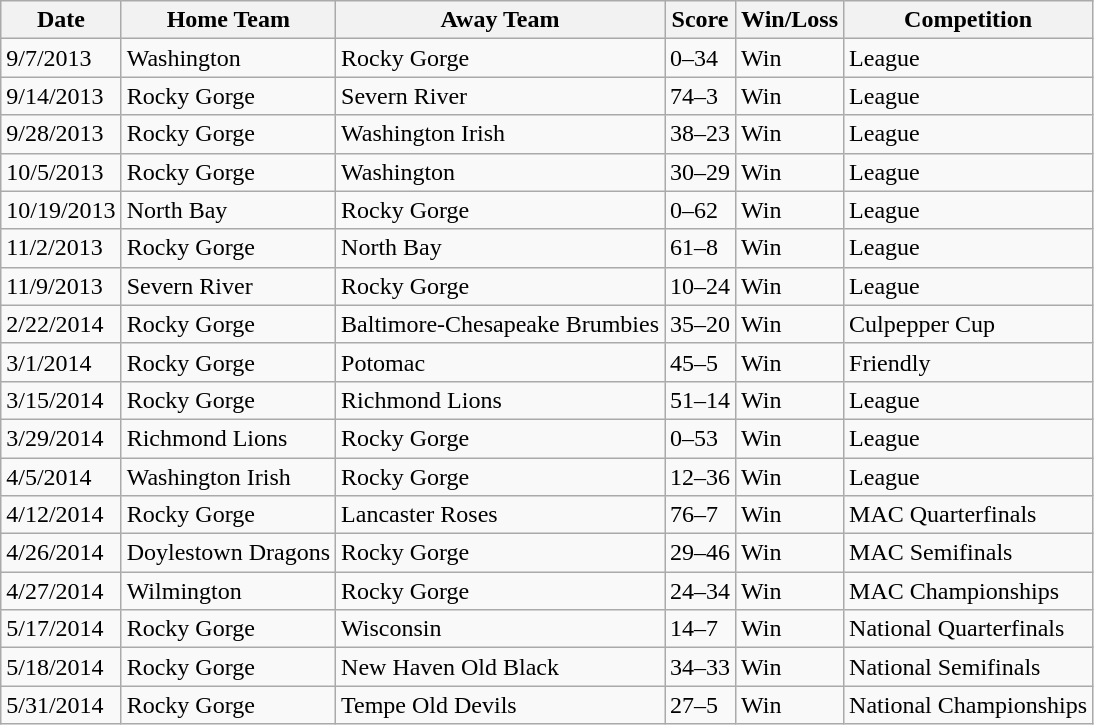<table class="wikitable">
<tr>
<th>Date</th>
<th>Home Team</th>
<th>Away Team</th>
<th>Score</th>
<th>Win/Loss</th>
<th>Competition</th>
</tr>
<tr>
<td>9/7/2013</td>
<td>Washington</td>
<td>Rocky Gorge</td>
<td>0–34</td>
<td>Win</td>
<td>League</td>
</tr>
<tr>
<td>9/14/2013</td>
<td>Rocky Gorge</td>
<td>Severn River</td>
<td>74–3</td>
<td>Win</td>
<td>League</td>
</tr>
<tr>
<td>9/28/2013</td>
<td>Rocky Gorge</td>
<td>Washington Irish</td>
<td>38–23</td>
<td>Win</td>
<td>League</td>
</tr>
<tr>
<td>10/5/2013</td>
<td>Rocky Gorge</td>
<td>Washington</td>
<td>30–29</td>
<td>Win</td>
<td>League</td>
</tr>
<tr>
<td>10/19/2013</td>
<td>North Bay</td>
<td>Rocky Gorge</td>
<td>0–62</td>
<td>Win</td>
<td>League</td>
</tr>
<tr>
<td>11/2/2013</td>
<td>Rocky Gorge</td>
<td>North Bay</td>
<td>61–8</td>
<td>Win</td>
<td>League</td>
</tr>
<tr>
<td>11/9/2013</td>
<td>Severn River</td>
<td>Rocky Gorge</td>
<td>10–24</td>
<td>Win</td>
<td>League</td>
</tr>
<tr>
<td>2/22/2014</td>
<td>Rocky Gorge</td>
<td>Baltimore-Chesapeake Brumbies</td>
<td>35–20</td>
<td>Win</td>
<td>Culpepper Cup</td>
</tr>
<tr>
<td>3/1/2014</td>
<td>Rocky Gorge</td>
<td>Potomac</td>
<td>45–5</td>
<td>Win</td>
<td>Friendly</td>
</tr>
<tr>
<td>3/15/2014</td>
<td>Rocky Gorge</td>
<td>Richmond Lions</td>
<td>51–14</td>
<td>Win</td>
<td>League</td>
</tr>
<tr>
<td>3/29/2014</td>
<td>Richmond Lions</td>
<td>Rocky Gorge</td>
<td>0–53</td>
<td>Win</td>
<td>League</td>
</tr>
<tr>
<td>4/5/2014</td>
<td>Washington Irish</td>
<td>Rocky Gorge</td>
<td>12–36</td>
<td>Win</td>
<td>League</td>
</tr>
<tr>
<td>4/12/2014</td>
<td>Rocky Gorge</td>
<td>Lancaster Roses</td>
<td>76–7</td>
<td>Win</td>
<td>MAC Quarterfinals</td>
</tr>
<tr>
<td>4/26/2014</td>
<td>Doylestown Dragons</td>
<td>Rocky Gorge</td>
<td>29–46</td>
<td>Win</td>
<td>MAC Semifinals</td>
</tr>
<tr>
<td>4/27/2014</td>
<td>Wilmington</td>
<td>Rocky Gorge</td>
<td>24–34</td>
<td>Win</td>
<td>MAC Championships</td>
</tr>
<tr>
<td>5/17/2014</td>
<td>Rocky Gorge</td>
<td>Wisconsin</td>
<td>14–7</td>
<td>Win</td>
<td>National Quarterfinals</td>
</tr>
<tr>
<td>5/18/2014</td>
<td>Rocky Gorge</td>
<td>New Haven Old Black</td>
<td>34–33</td>
<td>Win</td>
<td>National Semifinals</td>
</tr>
<tr>
<td>5/31/2014</td>
<td>Rocky Gorge</td>
<td>Tempe Old Devils</td>
<td>27–5</td>
<td>Win</td>
<td>National Championships</td>
</tr>
</table>
